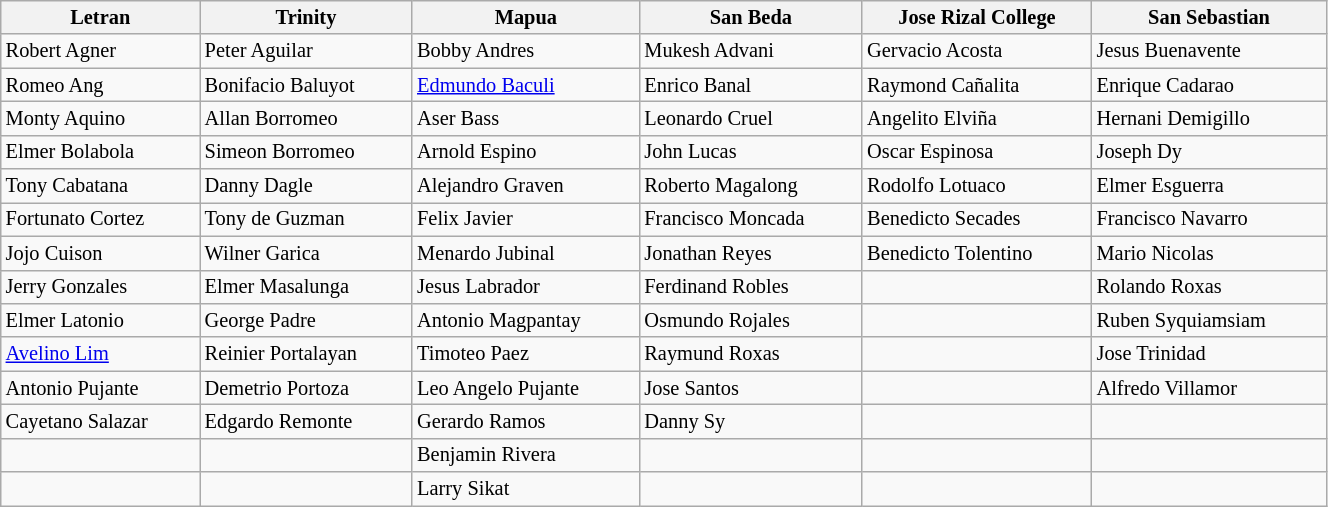<table class="wikitable sortable" style="font-size:85%; width:70%">
<tr>
<th>Letran</th>
<th>Trinity</th>
<th>Mapua</th>
<th>San Beda</th>
<th>Jose Rizal College</th>
<th>San Sebastian</th>
</tr>
<tr>
<td>Robert Agner</td>
<td>Peter Aguilar</td>
<td>Bobby Andres</td>
<td>Mukesh Advani</td>
<td>Gervacio Acosta</td>
<td>Jesus Buenavente</td>
</tr>
<tr>
<td>Romeo Ang</td>
<td>Bonifacio Baluyot</td>
<td><a href='#'>Edmundo Baculi</a></td>
<td>Enrico Banal</td>
<td>Raymond Cañalita</td>
<td>Enrique Cadarao</td>
</tr>
<tr>
<td>Monty Aquino</td>
<td>Allan Borromeo</td>
<td>Aser Bass</td>
<td>Leonardo Cruel</td>
<td>Angelito Elviña</td>
<td>Hernani Demigillo</td>
</tr>
<tr>
<td>Elmer Bolabola</td>
<td>Simeon Borromeo</td>
<td>Arnold Espino</td>
<td>John Lucas</td>
<td>Oscar Espinosa</td>
<td>Joseph Dy</td>
</tr>
<tr>
<td>Tony Cabatana</td>
<td>Danny Dagle</td>
<td>Alejandro Graven</td>
<td>Roberto Magalong</td>
<td>Rodolfo Lotuaco</td>
<td>Elmer Esguerra</td>
</tr>
<tr>
<td>Fortunato Cortez</td>
<td>Tony de Guzman</td>
<td>Felix Javier</td>
<td>Francisco Moncada</td>
<td>Benedicto Secades</td>
<td>Francisco Navarro</td>
</tr>
<tr>
<td>Jojo Cuison</td>
<td>Wilner Garica</td>
<td>Menardo Jubinal</td>
<td>Jonathan Reyes</td>
<td>Benedicto Tolentino</td>
<td>Mario Nicolas</td>
</tr>
<tr>
<td>Jerry Gonzales</td>
<td>Elmer Masalunga</td>
<td>Jesus Labrador</td>
<td>Ferdinand Robles</td>
<td></td>
<td>Rolando Roxas</td>
</tr>
<tr>
<td>Elmer Latonio</td>
<td>George Padre</td>
<td>Antonio Magpantay</td>
<td>Osmundo Rojales</td>
<td></td>
<td>Ruben Syquiamsiam</td>
</tr>
<tr>
<td><a href='#'>Avelino Lim</a></td>
<td>Reinier Portalayan</td>
<td>Timoteo Paez</td>
<td>Raymund Roxas</td>
<td></td>
<td>Jose Trinidad</td>
</tr>
<tr>
<td>Antonio Pujante</td>
<td>Demetrio Portoza</td>
<td>Leo Angelo Pujante</td>
<td>Jose Santos</td>
<td></td>
<td>Alfredo Villamor</td>
</tr>
<tr>
<td>Cayetano Salazar</td>
<td>Edgardo Remonte</td>
<td>Gerardo Ramos</td>
<td>Danny Sy</td>
<td></td>
<td></td>
</tr>
<tr>
<td></td>
<td></td>
<td>Benjamin Rivera</td>
<td></td>
<td></td>
<td></td>
</tr>
<tr>
<td></td>
<td></td>
<td>Larry Sikat</td>
<td></td>
<td></td>
<td></td>
</tr>
</table>
